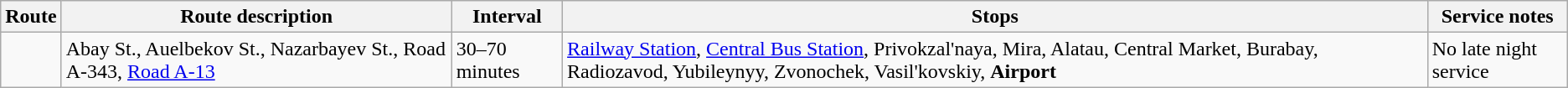<table class="wikitable">
<tr>
<th>Route</th>
<th>Route description</th>
<th>Interval</th>
<th>Stops</th>
<th>Service notes</th>
</tr>
<tr>
<td></td>
<td>Abay St., Auelbekov St., Nazarbayev St., Road A-343, <a href='#'>Road A-13</a></td>
<td>30–70 minutes</td>
<td><a href='#'>Railway Station</a>, <a href='#'>Central Bus Station</a>, Privokzal'naya, Mira, Alatau, Central Market, Burabay, Radiozavod, Yubileynyy, Zvonochek, Vasil'kovskiy, <strong>Airport</strong></td>
<td>No late night service</td>
</tr>
</table>
